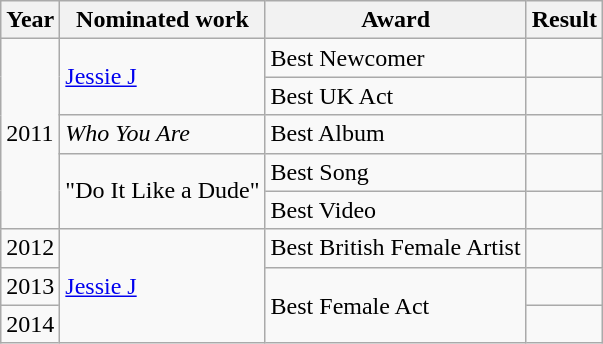<table class="wikitable">
<tr>
<th>Year</th>
<th>Nominated work</th>
<th>Award</th>
<th>Result</th>
</tr>
<tr>
<td rowspan="5">2011</td>
<td rowspan="2"><a href='#'>Jessie J</a></td>
<td>Best Newcomer</td>
<td></td>
</tr>
<tr>
<td>Best UK Act</td>
<td></td>
</tr>
<tr>
<td rowspan="1"><em>Who You Are</em></td>
<td>Best Album</td>
<td></td>
</tr>
<tr>
<td rowspan="2">"Do It Like a Dude"</td>
<td>Best Song</td>
<td></td>
</tr>
<tr>
<td>Best Video</td>
<td></td>
</tr>
<tr>
<td>2012</td>
<td rowspan="3"><a href='#'>Jessie J</a></td>
<td>Best British Female Artist</td>
<td></td>
</tr>
<tr>
<td>2013</td>
<td rowspan="2">Best Female Act</td>
<td></td>
</tr>
<tr>
<td>2014</td>
<td></td>
</tr>
</table>
